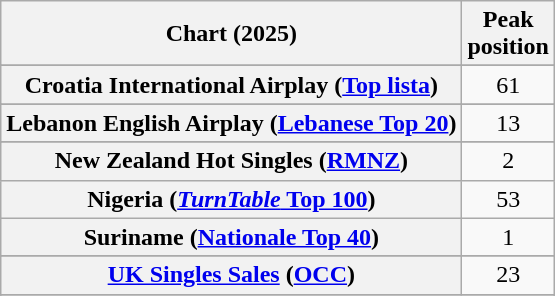<table class="wikitable sortable plainrowheaders" style="text-align:center">
<tr>
<th scope="col">Chart (2025)</th>
<th scope="col">Peak<br>position</th>
</tr>
<tr>
</tr>
<tr>
<th scope="row">Croatia International Airplay (<a href='#'>Top lista</a>)</th>
<td>61</td>
</tr>
<tr>
</tr>
<tr>
<th scope="row">Lebanon English Airplay (<a href='#'>Lebanese Top 20</a>)</th>
<td>13</td>
</tr>
<tr>
</tr>
<tr>
<th scope="row">New Zealand Hot Singles (<a href='#'>RMNZ</a>)</th>
<td>2</td>
</tr>
<tr>
<th scope="row">Nigeria (<a href='#'><em>TurnTable</em> Top 100</a>)</th>
<td>53</td>
</tr>
<tr>
<th scope="row">Suriname (<a href='#'>Nationale Top 40</a>)</th>
<td>1</td>
</tr>
<tr>
</tr>
<tr>
</tr>
<tr>
<th scope="row"><a href='#'>UK Singles Sales</a> (<a href='#'>OCC</a>)</th>
<td>23</td>
</tr>
<tr>
</tr>
<tr>
</tr>
<tr>
</tr>
</table>
